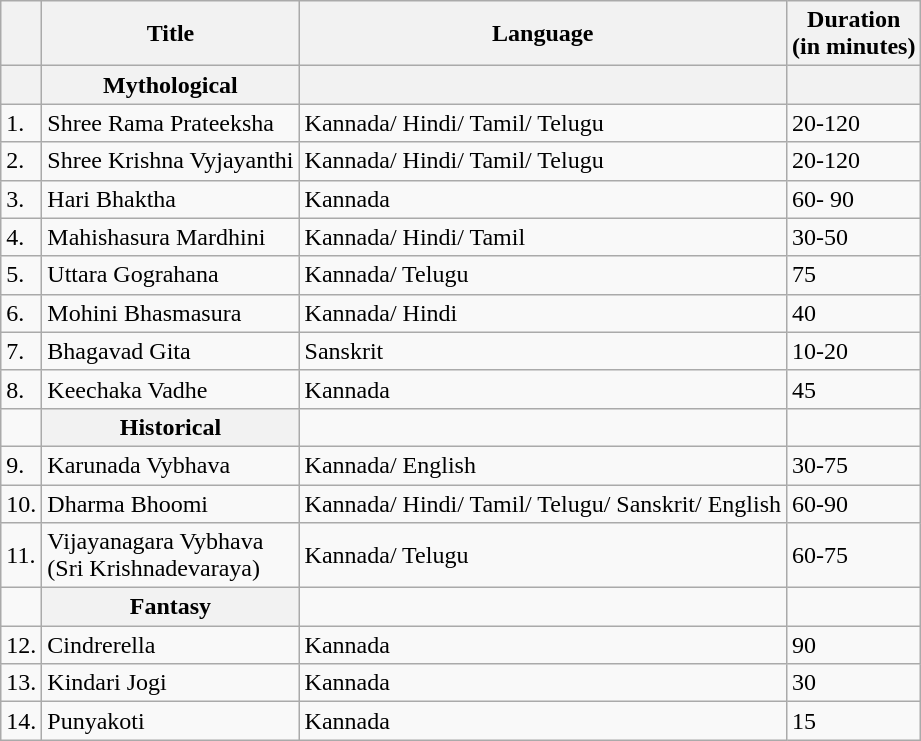<table class="wikitable">
<tr>
<th></th>
<th>Title</th>
<th>Language</th>
<th>Duration<br>(in minutes)</th>
</tr>
<tr>
<th></th>
<th>Mythological</th>
<th></th>
<th></th>
</tr>
<tr>
<td>1.</td>
<td>Shree Rama Prateeksha</td>
<td>Kannada/ Hindi/ Tamil/ Telugu</td>
<td>20-120</td>
</tr>
<tr>
<td>2.</td>
<td>Shree Krishna Vyjayanthi</td>
<td>Kannada/ Hindi/ Tamil/ Telugu</td>
<td>20-120</td>
</tr>
<tr>
<td>3.</td>
<td>Hari Bhaktha</td>
<td>Kannada</td>
<td>60- 90</td>
</tr>
<tr>
<td>4.</td>
<td>Mahishasura Mardhini</td>
<td>Kannada/ Hindi/ Tamil</td>
<td>30-50</td>
</tr>
<tr>
<td>5.</td>
<td>Uttara Gograhana</td>
<td>Kannada/ Telugu</td>
<td>75</td>
</tr>
<tr>
<td>6.</td>
<td>Mohini Bhasmasura</td>
<td>Kannada/ Hindi</td>
<td>40</td>
</tr>
<tr>
<td>7.</td>
<td>Bhagavad Gita</td>
<td>Sanskrit</td>
<td>10-20</td>
</tr>
<tr>
<td>8.</td>
<td>Keechaka Vadhe</td>
<td>Kannada</td>
<td>45</td>
</tr>
<tr>
<td></td>
<th>Historical</th>
<td></td>
<td></td>
</tr>
<tr>
<td>9.</td>
<td>Karunada Vybhava</td>
<td>Kannada/ English</td>
<td>30-75</td>
</tr>
<tr>
<td>10.</td>
<td>Dharma Bhoomi</td>
<td>Kannada/ Hindi/ Tamil/ Telugu/ Sanskrit/ English</td>
<td>60-90</td>
</tr>
<tr>
<td>11.</td>
<td>Vijayanagara Vybhava<br>(Sri Krishnadevaraya)</td>
<td>Kannada/ Telugu</td>
<td>60-75</td>
</tr>
<tr>
<td></td>
<th>Fantasy</th>
<td></td>
<td></td>
</tr>
<tr>
<td>12.</td>
<td>Cindrerella</td>
<td>Kannada</td>
<td>90</td>
</tr>
<tr>
<td>13.</td>
<td>Kindari Jogi</td>
<td>Kannada</td>
<td>30</td>
</tr>
<tr>
<td>14.</td>
<td>Punyakoti</td>
<td>Kannada</td>
<td>15</td>
</tr>
</table>
